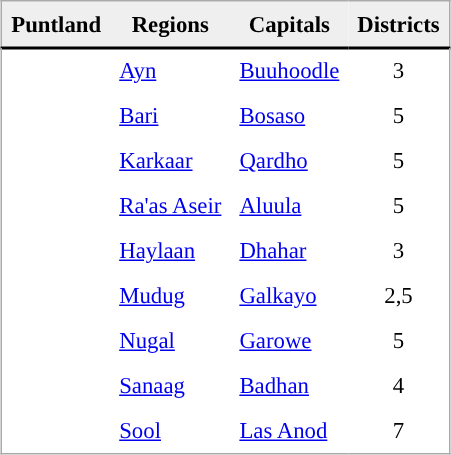<table align= border="1" cellpadding="6" cellspacing="0" style="margin:0 0 0 1em; background:#fff; border:1px #aaa solid; border-collapse:collapse; text-align:left; font-size:95%">
<tr style="text-align:center; background: #efefef; border-bottom:2px solid black;">
<th>Puntland</th>
<th>Regions</th>
<th>Capitals</th>
<th>Districts</th>
</tr>
<tr>
<td rowspan="11"></td>
</tr>
<tr>
<td><a href='#'>Ayn</a></td>
<td><a href='#'>Buuhoodle</a></td>
<td style="text-align:center;">3</td>
</tr>
<tr>
<td><a href='#'>Bari</a></td>
<td><a href='#'>Bosaso</a></td>
<td style="text-align:center;">5</td>
</tr>
<tr>
<td><a href='#'>Karkaar</a></td>
<td><a href='#'>Qardho</a></td>
<td style="text-align:center;">5</td>
</tr>
<tr>
<td><a href='#'>Ra'as Aseir</a></td>
<td><a href='#'>Aluula</a></td>
<td style="text-align:center;">5</td>
</tr>
<tr>
<td><a href='#'>Haylaan</a></td>
<td><a href='#'>Dhahar</a></td>
<td style="text-align:center;">3</td>
</tr>
<tr>
<td><a href='#'>Mudug</a></td>
<td><a href='#'>Galkayo</a></td>
<td style="text-align:center;">2,5</td>
</tr>
<tr>
<td><a href='#'>Nugal</a></td>
<td><a href='#'>Garowe</a></td>
<td style="text-align:center;">5</td>
</tr>
<tr>
<td><a href='#'>Sanaag</a></td>
<td><a href='#'>Badhan</a></td>
<td style="text-align:center;">4</td>
</tr>
<tr>
<td><a href='#'>Sool</a></td>
<td><a href='#'>Las Anod</a></td>
<td style="text-align:center">7</td>
</tr>
</table>
